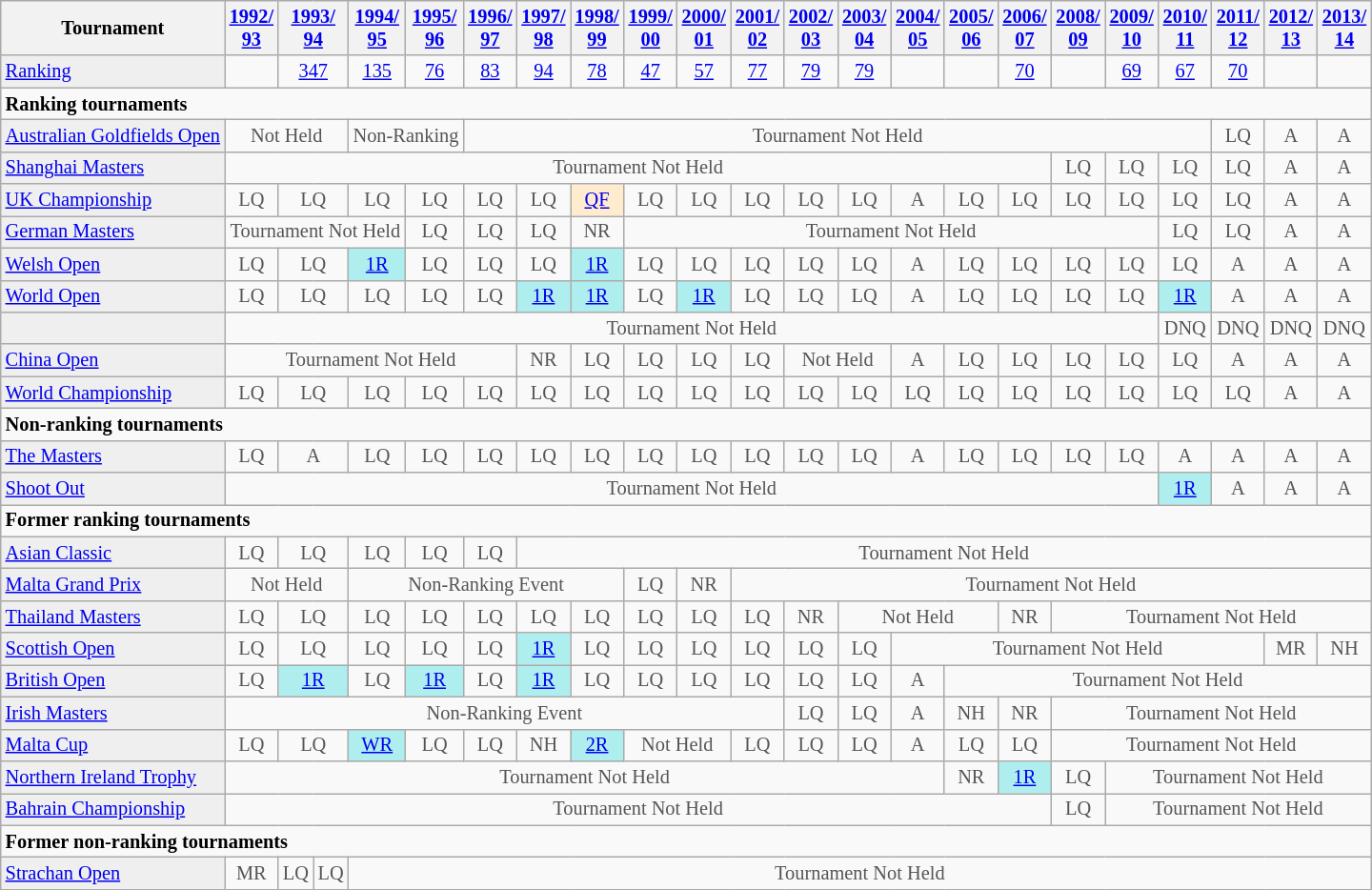<table class="wikitable" style="font-size:85%">
<tr>
<th>Tournament</th>
<th><a href='#'>1992/<br>93</a></th>
<th colspan="2"><a href='#'>1993/<br>94</a></th>
<th><a href='#'>1994/<br>95</a></th>
<th><a href='#'>1995/<br>96</a></th>
<th><a href='#'>1996/<br>97</a></th>
<th><a href='#'>1997/<br>98</a></th>
<th><a href='#'>1998/<br>99</a></th>
<th><a href='#'>1999/<br>00</a></th>
<th><a href='#'>2000/<br>01</a></th>
<th><a href='#'>2001/<br>02</a></th>
<th><a href='#'>2002/<br>03</a></th>
<th><a href='#'>2003/<br>04</a></th>
<th><a href='#'>2004/<br>05</a></th>
<th><a href='#'>2005/<br>06</a></th>
<th><a href='#'>2006/<br>07</a></th>
<th><a href='#'>2008/<br>09</a></th>
<th><a href='#'>2009/<br>10</a></th>
<th><a href='#'>2010/<br>11</a></th>
<th><a href='#'>2011/<br>12</a></th>
<th><a href='#'>2012/<br>13</a></th>
<th><a href='#'>2013/<br>14</a></th>
</tr>
<tr>
<td style="background:#EFEFEF;"><a href='#'>Ranking</a></td>
<td align="center"></td>
<td colspan="2" align="center"><a href='#'>347</a></td>
<td align="center"><a href='#'>135</a></td>
<td align="center"><a href='#'>76</a></td>
<td align="center"><a href='#'>83</a></td>
<td align="center"><a href='#'>94</a></td>
<td align="center"><a href='#'>78</a></td>
<td align="center"><a href='#'>47</a></td>
<td align="center"><a href='#'>57</a></td>
<td align="center"><a href='#'>77</a></td>
<td align="center"><a href='#'>79</a></td>
<td align="center"><a href='#'>79</a></td>
<td align="center"></td>
<td align="center"></td>
<td align="center"><a href='#'>70</a></td>
<td align="center"></td>
<td align="center"><a href='#'>69</a></td>
<td align="center"><a href='#'>67</a></td>
<td align="center"><a href='#'>70</a></td>
<td align="center"></td>
<td align="center"></td>
</tr>
<tr>
<td colspan="30"><strong>Ranking tournaments</strong></td>
</tr>
<tr>
<td style="background:#EFEFEF;"><a href='#'>Australian Goldfields Open</a></td>
<td align="center" colspan="3" style="color:#555555;">Not Held</td>
<td align="center" colspan="2" style="color:#555555;">Non-Ranking</td>
<td align="center" colspan="14" style="color:#555555;">Tournament Not Held</td>
<td align="center" style="color:#555555;">LQ</td>
<td align="center" style="color:#555555;">A</td>
<td align="center" style="color:#555555;">A</td>
</tr>
<tr>
<td style="background:#EFEFEF;"><a href='#'>Shanghai Masters</a></td>
<td align="center" colspan="16" style="color:#555555;">Tournament Not Held</td>
<td align="center" style="color:#555555;">LQ</td>
<td align="center" style="color:#555555;">LQ</td>
<td align="center" style="color:#555555;">LQ</td>
<td align="center" style="color:#555555;">LQ</td>
<td align="center" style="color:#555555;">A</td>
<td align="center" style="color:#555555;">A</td>
</tr>
<tr>
<td style="background:#EFEFEF;"><a href='#'>UK Championship</a></td>
<td align="center" style="color:#555555;">LQ</td>
<td align="center" colspan="2" style="color:#555555;">LQ</td>
<td align="center" style="color:#555555;">LQ</td>
<td align="center" style="color:#555555;">LQ</td>
<td align="center" style="color:#555555;">LQ</td>
<td align="center" style="color:#555555;">LQ</td>
<td align="center" style="background:#ffebcd;"><a href='#'>QF</a></td>
<td align="center" style="color:#555555;">LQ</td>
<td align="center" style="color:#555555;">LQ</td>
<td align="center" style="color:#555555;">LQ</td>
<td align="center" style="color:#555555;">LQ</td>
<td align="center" style="color:#555555;">LQ</td>
<td align="center" style="color:#555555;">A</td>
<td align="center" style="color:#555555;">LQ</td>
<td align="center" style="color:#555555;">LQ</td>
<td align="center" style="color:#555555;">LQ</td>
<td align="center" style="color:#555555;">LQ</td>
<td align="center" style="color:#555555;">LQ</td>
<td align="center" style="color:#555555;">LQ</td>
<td align="center" style="color:#555555;">A</td>
<td align="center" style="color:#555555;">A</td>
</tr>
<tr>
<td style="background:#EFEFEF;"><a href='#'>German Masters</a></td>
<td align="center" colspan="4" style="color:#555555;">Tournament Not Held</td>
<td align="center" style="color:#555555;">LQ</td>
<td align="center" style="color:#555555;">LQ</td>
<td align="center" style="color:#555555;">LQ</td>
<td align="center" style="color:#555555;">NR</td>
<td align="center" colspan="10" style="color:#555555;">Tournament Not Held</td>
<td align="center" style="color:#555555;">LQ</td>
<td align="center" style="color:#555555;">LQ</td>
<td align="center" style="color:#555555;">A</td>
<td align="center" style="color:#555555;">A</td>
</tr>
<tr>
<td style="background:#EFEFEF;"><a href='#'>Welsh Open</a></td>
<td align="center" style="color:#555555;">LQ</td>
<td align="center" colspan="2" style="color:#555555;">LQ</td>
<td align="center" style="background:#afeeee;"><a href='#'>1R</a></td>
<td align="center" style="color:#555555;">LQ</td>
<td align="center" style="color:#555555;">LQ</td>
<td align="center" style="color:#555555;">LQ</td>
<td align="center" style="background:#afeeee;"><a href='#'>1R</a></td>
<td align="center" style="color:#555555;">LQ</td>
<td align="center" style="color:#555555;">LQ</td>
<td align="center" style="color:#555555;">LQ</td>
<td align="center" style="color:#555555;">LQ</td>
<td align="center" style="color:#555555;">LQ</td>
<td align="center" style="color:#555555;">A</td>
<td align="center" style="color:#555555;">LQ</td>
<td align="center" style="color:#555555;">LQ</td>
<td align="center" style="color:#555555;">LQ</td>
<td align="center" style="color:#555555;">LQ</td>
<td align="center" style="color:#555555;">LQ</td>
<td align="center" style="color:#555555;">A</td>
<td align="center" style="color:#555555;">A</td>
<td align="center" style="color:#555555;">A</td>
</tr>
<tr>
<td style="background:#EFEFEF;"><a href='#'>World Open</a></td>
<td align="center" style="color:#555555;">LQ</td>
<td align="center" colspan="2" style="color:#555555;">LQ</td>
<td align="center" style="color:#555555;">LQ</td>
<td align="center" style="color:#555555;">LQ</td>
<td align="center" style="color:#555555;">LQ</td>
<td align="center" style="background:#afeeee;"><a href='#'>1R</a></td>
<td align="center" style="background:#afeeee;"><a href='#'>1R</a></td>
<td align="center" style="color:#555555;">LQ</td>
<td align="center" style="background:#afeeee;"><a href='#'>1R</a></td>
<td align="center" style="color:#555555;">LQ</td>
<td align="center" style="color:#555555;">LQ</td>
<td align="center" style="color:#555555;">LQ</td>
<td align="center" style="color:#555555;">A</td>
<td align="center" style="color:#555555;">LQ</td>
<td align="center" style="color:#555555;">LQ</td>
<td align="center" style="color:#555555;">LQ</td>
<td align="center" style="color:#555555;">LQ</td>
<td align="center" style="background:#afeeee;"><a href='#'>1R</a></td>
<td align="center" style="color:#555555;">A</td>
<td align="center" style="color:#555555;">A</td>
<td align="center" style="color:#555555;">A</td>
</tr>
<tr>
<td style="background:#EFEFEF;"></td>
<td align="center" colspan="18" style="color:#555555;">Tournament Not Held</td>
<td align="center" style="color:#555555;">DNQ</td>
<td align="center" style="color:#555555;">DNQ</td>
<td align="center" style="color:#555555;">DNQ</td>
<td align="center" style="color:#555555;">DNQ</td>
</tr>
<tr>
<td style="background:#EFEFEF;"><a href='#'>China Open</a></td>
<td align="center" colspan="6" style="color:#555555;">Tournament Not Held</td>
<td align="center" style="color:#555555;">NR</td>
<td align="center" style="color:#555555;">LQ</td>
<td align="center" style="color:#555555;">LQ</td>
<td align="center" style="color:#555555;">LQ</td>
<td align="center" style="color:#555555;">LQ</td>
<td align="center" colspan="2" style="color:#555555;">Not Held</td>
<td align="center" style="color:#555555;">A</td>
<td align="center" style="color:#555555;">LQ</td>
<td align="center" style="color:#555555;">LQ</td>
<td align="center" style="color:#555555;">LQ</td>
<td align="center" style="color:#555555;">LQ</td>
<td align="center" style="color:#555555;">LQ</td>
<td align="center" style="color:#555555;">A</td>
<td align="center" style="color:#555555;">A</td>
<td align="center" style="color:#555555;">A</td>
</tr>
<tr>
<td style="background:#EFEFEF;"><a href='#'>World Championship</a></td>
<td align="center" style="color:#555555;">LQ</td>
<td align="center" colspan="2" style="color:#555555;">LQ</td>
<td align="center" style="color:#555555;">LQ</td>
<td align="center" style="color:#555555;">LQ</td>
<td align="center" style="color:#555555;">LQ</td>
<td align="center" style="color:#555555;">LQ</td>
<td align="center" style="color:#555555;">LQ</td>
<td align="center" style="color:#555555;">LQ</td>
<td align="center" style="color:#555555;">LQ</td>
<td align="center" style="color:#555555;">LQ</td>
<td align="center" style="color:#555555;">LQ</td>
<td align="center" style="color:#555555;">LQ</td>
<td align="center" style="color:#555555;">LQ</td>
<td align="center" style="color:#555555;">LQ</td>
<td align="center" style="color:#555555;">LQ</td>
<td align="center" style="color:#555555;">LQ</td>
<td align="center" style="color:#555555;">LQ</td>
<td align="center" style="color:#555555;">LQ</td>
<td align="center" style="color:#555555;">LQ</td>
<td align="center" style="color:#555555;">A</td>
<td align="center" style="color:#555555;">A</td>
</tr>
<tr>
<td colspan="30"><strong>Non-ranking tournaments</strong></td>
</tr>
<tr>
<td style="background:#EFEFEF;"><a href='#'>The Masters</a></td>
<td align="center" style="color:#555555;">LQ</td>
<td align="center" colspan="2" style="color:#555555;">A</td>
<td align="center" style="color:#555555;">LQ</td>
<td align="center" style="color:#555555;">LQ</td>
<td align="center" style="color:#555555;">LQ</td>
<td align="center" style="color:#555555;">LQ</td>
<td align="center" style="color:#555555;">LQ</td>
<td align="center" style="color:#555555;">LQ</td>
<td align="center" style="color:#555555;">LQ</td>
<td align="center" style="color:#555555;">LQ</td>
<td align="center" style="color:#555555;">LQ</td>
<td align="center" style="color:#555555;">LQ</td>
<td align="center" style="color:#555555;">A</td>
<td align="center" style="color:#555555;">LQ</td>
<td align="center" style="color:#555555;">LQ</td>
<td align="center" style="color:#555555;">LQ</td>
<td align="center" style="color:#555555;">LQ</td>
<td align="center" style="color:#555555;">A</td>
<td align="center" style="color:#555555;">A</td>
<td align="center" style="color:#555555;">A</td>
<td align="center" style="color:#555555;">A</td>
</tr>
<tr>
<td style="background:#EFEFEF;"><a href='#'>Shoot Out</a></td>
<td align="center" colspan="18" style="color:#555555;">Tournament Not Held</td>
<td align="center" style="background:#afeeee;"><a href='#'>1R</a></td>
<td align="center" style="color:#555555;">A</td>
<td align="center" style="color:#555555;">A</td>
<td align="center" style="color:#555555;">A</td>
</tr>
<tr>
<td colspan="30"><strong>Former ranking tournaments</strong></td>
</tr>
<tr>
<td style="background:#EFEFEF;"><a href='#'>Asian Classic</a></td>
<td align="center" style="color:#555555;">LQ</td>
<td align="center" colspan="2" style="color:#555555;">LQ</td>
<td align="center" style="color:#555555;">LQ</td>
<td align="center" style="color:#555555;">LQ</td>
<td align="center" style="color:#555555;">LQ</td>
<td align="center" colspan="30" style="color:#555555;">Tournament Not Held</td>
</tr>
<tr>
<td style="background:#EFEFEF;"><a href='#'>Malta Grand Prix</a></td>
<td align="center" colspan="3" style="color:#555555;">Not Held</td>
<td align="center" colspan="5" style="color:#555555;">Non-Ranking Event</td>
<td align="center" style="color:#555555;">LQ</td>
<td align="center" style="color:#555555;">NR</td>
<td align="center" colspan="30" style="color:#555555;">Tournament Not Held</td>
</tr>
<tr>
<td style="background:#EFEFEF;"><a href='#'>Thailand Masters</a></td>
<td align="center" style="color:#555555;">LQ</td>
<td align="center" colspan="2" style="color:#555555;">LQ</td>
<td align="center" style="color:#555555;">LQ</td>
<td align="center" style="color:#555555;">LQ</td>
<td align="center" style="color:#555555;">LQ</td>
<td align="center" style="color:#555555;">LQ</td>
<td align="center" style="color:#555555;">LQ</td>
<td align="center" style="color:#555555;">LQ</td>
<td align="center" style="color:#555555;">LQ</td>
<td align="center" style="color:#555555;">LQ</td>
<td align="center" style="color:#555555;">NR</td>
<td align="center" colspan="3" style="color:#555555;">Not Held</td>
<td align="center" style="color:#555555;">NR</td>
<td align="center" colspan="30" style="color:#555555;">Tournament Not Held</td>
</tr>
<tr>
<td style="background:#EFEFEF;"><a href='#'>Scottish Open</a></td>
<td align="center" style="color:#555555;">LQ</td>
<td align="center" colspan="2" style="color:#555555;">LQ</td>
<td align="center" style="color:#555555;">LQ</td>
<td align="center" style="color:#555555;">LQ</td>
<td align="center" style="color:#555555;">LQ</td>
<td align="center" style="background:#afeeee;"><a href='#'>1R</a></td>
<td align="center" style="color:#555555;">LQ</td>
<td align="center" style="color:#555555;">LQ</td>
<td align="center" style="color:#555555;">LQ</td>
<td align="center" style="color:#555555;">LQ</td>
<td align="center" style="color:#555555;">LQ</td>
<td align="center" style="color:#555555;">LQ</td>
<td align="center" colspan="7" style="color:#555555;">Tournament Not Held</td>
<td align="center" style="color:#555555;">MR</td>
<td align="center" colspan="30" style="color:#555555;">NH</td>
</tr>
<tr>
<td style="background:#EFEFEF;"><a href='#'>British Open</a></td>
<td align="center" style="color:#555555;">LQ</td>
<td align="center" colspan="2" style="background:#afeeee;"><a href='#'>1R</a></td>
<td align="center" style="color:#555555;">LQ</td>
<td align="center" style="background:#afeeee;"><a href='#'>1R</a></td>
<td align="center" style="color:#555555;">LQ</td>
<td align="center" style="background:#afeeee;"><a href='#'>1R</a></td>
<td align="center" style="color:#555555;">LQ</td>
<td align="center" style="color:#555555;">LQ</td>
<td align="center" style="color:#555555;">LQ</td>
<td align="center" style="color:#555555;">LQ</td>
<td align="center" style="color:#555555;">LQ</td>
<td align="center" style="color:#555555;">LQ</td>
<td align="center" style="color:#555555;">A</td>
<td align="center" colspan="30" style="color:#555555;">Tournament Not Held</td>
</tr>
<tr>
<td style="background:#EFEFEF;"><a href='#'>Irish Masters</a></td>
<td align="center" colspan="11" style="color:#555555;">Non-Ranking Event</td>
<td align="center" style="color:#555555;">LQ</td>
<td align="center" style="color:#555555;">LQ</td>
<td align="center" style="color:#555555;">A</td>
<td align="center" style="color:#555555;">NH</td>
<td align="center" style="color:#555555;">NR</td>
<td align="center" colspan="30" style="color:#555555;">Tournament Not Held</td>
</tr>
<tr>
<td style="background:#EFEFEF;"><a href='#'>Malta Cup</a></td>
<td align="center" style="color:#555555;">LQ</td>
<td align="center" colspan="2" style="color:#555555;">LQ</td>
<td align="center" style="background:#afeeee;"><a href='#'>WR</a></td>
<td align="center" style="color:#555555;">LQ</td>
<td align="center" style="color:#555555;">LQ</td>
<td align="center" style="color:#555555;">NH</td>
<td align="center" style="background:#afeeee;"><a href='#'>2R</a></td>
<td align="center" colspan="2" style="color:#555555;">Not Held</td>
<td align="center" style="color:#555555;">LQ</td>
<td align="center" style="color:#555555;">LQ</td>
<td align="center" style="color:#555555;">LQ</td>
<td align="center" style="color:#555555;">A</td>
<td align="center" style="color:#555555;">LQ</td>
<td align="center" style="color:#555555;">LQ</td>
<td align="center" colspan="30" style="color:#555555;">Tournament Not Held</td>
</tr>
<tr>
<td style="background:#EFEFEF;"><a href='#'>Northern Ireland Trophy</a></td>
<td align="center" colspan="14" style="color:#555555;">Tournament Not Held</td>
<td align="center" style="color:#555555;">NR</td>
<td align="center" style="background:#afeeee;"><a href='#'>1R</a></td>
<td align="center" style="color:#555555;">LQ</td>
<td align="center" colspan="30" style="color:#555555;">Tournament Not Held</td>
</tr>
<tr>
<td style="background:#EFEFEF;"><a href='#'>Bahrain Championship</a></td>
<td align="center" colspan="16" style="color:#555555;">Tournament Not Held</td>
<td align="center" style="color:#555555;">LQ</td>
<td align="center" colspan="30" style="color:#555555;">Tournament Not Held</td>
</tr>
<tr>
<td colspan="30"><strong>Former non-ranking tournaments</strong></td>
</tr>
<tr>
<td style="background:#EFEFEF;"><a href='#'>Strachan Open</a></td>
<td align="center" style="color:#555555;">MR</td>
<td align="center" style="color:#555555;">LQ</td>
<td align="center" style="color:#555555;">LQ</td>
<td align="center" colspan="30" style="color:#555555;">Tournament Not Held</td>
</tr>
</table>
